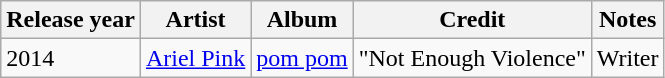<table class="wikitable">
<tr>
<th>Release year</th>
<th>Artist</th>
<th>Album</th>
<th>Credit</th>
<th>Notes</th>
</tr>
<tr>
<td>2014</td>
<td><a href='#'>Ariel Pink</a></td>
<td><a href='#'>pom pom</a></td>
<td>"Not Enough Violence"</td>
<td>Writer</td>
</tr>
</table>
